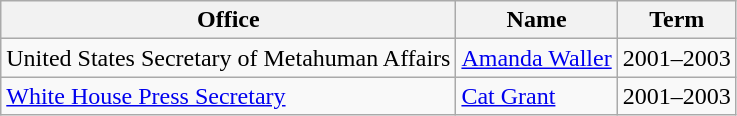<table class="wikitable">
<tr>
<th>Office</th>
<th>Name</th>
<th>Term</th>
</tr>
<tr>
<td>United States Secretary of Metahuman Affairs</td>
<td><a href='#'>Amanda Waller</a></td>
<td>2001–2003</td>
</tr>
<tr>
<td><a href='#'>White House Press Secretary</a></td>
<td><a href='#'>Cat Grant</a></td>
<td>2001–2003</td>
</tr>
</table>
